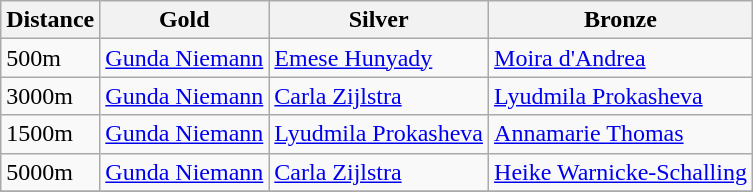<table class="wikitable">
<tr>
<th>Distance</th>
<th>Gold<br></th>
<th>Silver<br></th>
<th>Bronze<br></th>
</tr>
<tr>
<td>500m</td>
<td><a href='#'>Gunda Niemann</a></td>
<td><a href='#'>Emese Hunyady</a></td>
<td><a href='#'>Moira d'Andrea</a></td>
</tr>
<tr>
<td>3000m</td>
<td><a href='#'>Gunda Niemann</a></td>
<td><a href='#'>Carla Zijlstra</a></td>
<td><a href='#'>Lyudmila Prokasheva</a></td>
</tr>
<tr>
<td>1500m</td>
<td><a href='#'>Gunda Niemann</a></td>
<td><a href='#'>Lyudmila Prokasheva</a></td>
<td><a href='#'>Annamarie Thomas</a></td>
</tr>
<tr>
<td>5000m</td>
<td><a href='#'>Gunda Niemann</a></td>
<td><a href='#'>Carla Zijlstra</a></td>
<td><a href='#'>Heike Warnicke-Schalling</a></td>
</tr>
<tr>
</tr>
</table>
